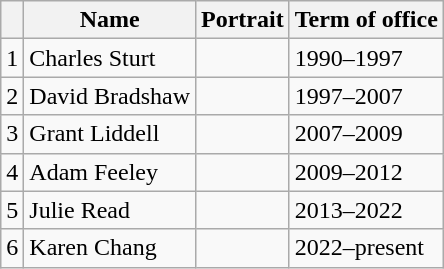<table class="wikitable">
<tr>
<th></th>
<th>Name</th>
<th>Portrait</th>
<th>Term of office</th>
</tr>
<tr>
<td align=center>1</td>
<td>Charles Sturt</td>
<td></td>
<td>1990–1997</td>
</tr>
<tr>
<td align=center>2</td>
<td>David Bradshaw</td>
<td></td>
<td>1997–2007</td>
</tr>
<tr>
<td align=center>3</td>
<td>Grant Liddell</td>
<td></td>
<td>2007–2009</td>
</tr>
<tr>
<td align=center>4</td>
<td>Adam Feeley</td>
<td></td>
<td>2009–2012</td>
</tr>
<tr>
<td align=center>5</td>
<td>Julie Read</td>
<td></td>
<td>2013–2022</td>
</tr>
<tr>
<td align=center>6</td>
<td>Karen Chang</td>
<td></td>
<td>2022–present</td>
</tr>
</table>
